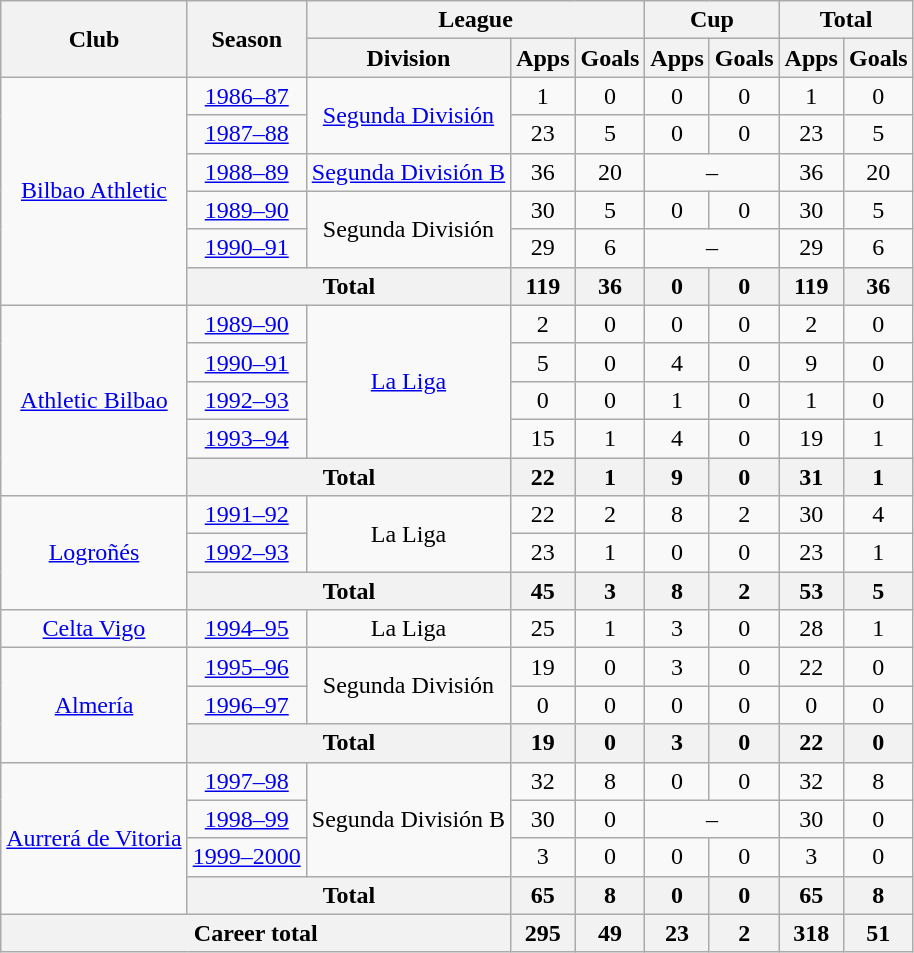<table class="wikitable" style="text-align:center">
<tr>
<th rowspan="2">Club</th>
<th rowspan="2">Season</th>
<th colspan="3">League</th>
<th colspan="2">Cup</th>
<th colspan="2">Total</th>
</tr>
<tr>
<th>Division</th>
<th>Apps</th>
<th>Goals</th>
<th>Apps</th>
<th>Goals</th>
<th>Apps</th>
<th>Goals</th>
</tr>
<tr>
<td rowspan="6"><a href='#'>Bilbao Athletic</a></td>
<td><a href='#'>1986–87</a></td>
<td rowspan="2"><a href='#'>Segunda División</a></td>
<td>1</td>
<td>0</td>
<td>0</td>
<td>0</td>
<td>1</td>
<td>0</td>
</tr>
<tr>
<td><a href='#'>1987–88</a></td>
<td>23</td>
<td>5</td>
<td>0</td>
<td>0</td>
<td>23</td>
<td>5</td>
</tr>
<tr>
<td><a href='#'>1988–89</a></td>
<td><a href='#'>Segunda División B</a></td>
<td>36</td>
<td>20</td>
<td colspan="2">–</td>
<td>36</td>
<td>20</td>
</tr>
<tr>
<td><a href='#'>1989–90</a></td>
<td rowspan="2">Segunda División</td>
<td>30</td>
<td>5</td>
<td>0</td>
<td>0</td>
<td>30</td>
<td>5</td>
</tr>
<tr>
<td><a href='#'>1990–91</a></td>
<td>29</td>
<td>6</td>
<td colspan="2">–</td>
<td>29</td>
<td>6</td>
</tr>
<tr>
<th colspan="2">Total</th>
<th>119</th>
<th>36</th>
<th>0</th>
<th>0</th>
<th>119</th>
<th>36</th>
</tr>
<tr>
<td rowspan="5"><a href='#'>Athletic Bilbao</a></td>
<td><a href='#'>1989–90</a></td>
<td rowspan="4"><a href='#'>La Liga</a></td>
<td>2</td>
<td>0</td>
<td>0</td>
<td>0</td>
<td>2</td>
<td>0</td>
</tr>
<tr>
<td><a href='#'>1990–91</a></td>
<td>5</td>
<td>0</td>
<td>4</td>
<td>0</td>
<td>9</td>
<td>0</td>
</tr>
<tr>
<td><a href='#'>1992–93</a></td>
<td>0</td>
<td>0</td>
<td>1</td>
<td>0</td>
<td>1</td>
<td>0</td>
</tr>
<tr>
<td><a href='#'>1993–94</a></td>
<td>15</td>
<td>1</td>
<td>4</td>
<td>0</td>
<td>19</td>
<td>1</td>
</tr>
<tr>
<th colspan="2">Total</th>
<th>22</th>
<th>1</th>
<th>9</th>
<th>0</th>
<th>31</th>
<th>1</th>
</tr>
<tr>
<td rowspan="3"><a href='#'>Logroñés</a></td>
<td><a href='#'>1991–92</a></td>
<td rowspan="2">La Liga</td>
<td>22</td>
<td>2</td>
<td>8</td>
<td>2</td>
<td>30</td>
<td>4</td>
</tr>
<tr>
<td><a href='#'>1992–93</a></td>
<td>23</td>
<td>1</td>
<td>0</td>
<td>0</td>
<td>23</td>
<td>1</td>
</tr>
<tr>
<th colspan="2">Total</th>
<th>45</th>
<th>3</th>
<th>8</th>
<th>2</th>
<th>53</th>
<th>5</th>
</tr>
<tr>
<td><a href='#'>Celta Vigo</a></td>
<td><a href='#'>1994–95</a></td>
<td>La Liga</td>
<td>25</td>
<td>1</td>
<td>3</td>
<td>0</td>
<td>28</td>
<td>1</td>
</tr>
<tr>
<td rowspan="3"><a href='#'>Almería</a></td>
<td><a href='#'>1995–96</a></td>
<td rowspan="2">Segunda División</td>
<td>19</td>
<td>0</td>
<td>3</td>
<td>0</td>
<td>22</td>
<td>0</td>
</tr>
<tr>
<td><a href='#'>1996–97</a></td>
<td>0</td>
<td>0</td>
<td>0</td>
<td>0</td>
<td>0</td>
<td>0</td>
</tr>
<tr>
<th colspan="2">Total</th>
<th>19</th>
<th>0</th>
<th>3</th>
<th>0</th>
<th>22</th>
<th>0</th>
</tr>
<tr>
<td rowspan="4"><a href='#'>Aurrerá de Vitoria</a></td>
<td><a href='#'>1997–98</a></td>
<td rowspan="3">Segunda División B</td>
<td>32</td>
<td>8</td>
<td>0</td>
<td>0</td>
<td>32</td>
<td>8</td>
</tr>
<tr>
<td><a href='#'>1998–99</a></td>
<td>30</td>
<td>0</td>
<td colspan="2">–</td>
<td>30</td>
<td>0</td>
</tr>
<tr>
<td><a href='#'>1999–2000</a></td>
<td>3</td>
<td>0</td>
<td>0</td>
<td>0</td>
<td>3</td>
<td>0</td>
</tr>
<tr>
<th colspan="2">Total</th>
<th>65</th>
<th>8</th>
<th>0</th>
<th>0</th>
<th>65</th>
<th>8</th>
</tr>
<tr>
<th colspan="3">Career total</th>
<th>295</th>
<th>49</th>
<th>23</th>
<th>2</th>
<th>318</th>
<th>51</th>
</tr>
</table>
